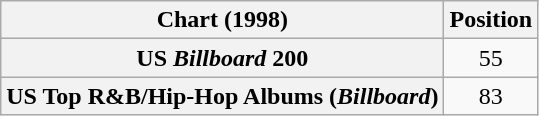<table class="wikitable sortable plainrowheaders" style="text-align:center">
<tr>
<th scope="col">Chart (1998)</th>
<th scope="col">Position</th>
</tr>
<tr>
<th scope="row">US <em>Billboard</em> 200</th>
<td>55</td>
</tr>
<tr>
<th scope="row">US Top R&B/Hip-Hop Albums (<em>Billboard</em>)</th>
<td>83</td>
</tr>
</table>
